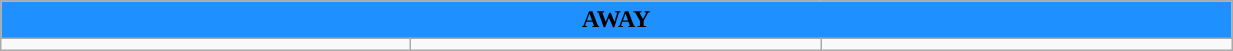<table class="wikitable collapsible collapsed" style="width:65%">
<tr>
<th colspan=6 ! style="color:black; background:Dodgerblue">AWAY</th>
</tr>
<tr>
<td></td>
<td></td>
<td></td>
</tr>
</table>
